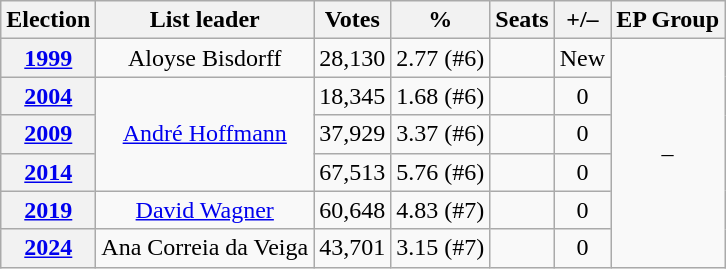<table class=wikitable style="text-align: center;">
<tr>
<th>Election</th>
<th>List leader</th>
<th>Votes</th>
<th>%</th>
<th>Seats</th>
<th>+/–</th>
<th>EP Group</th>
</tr>
<tr>
<th><a href='#'>1999</a></th>
<td>Aloyse Bisdorff</td>
<td>28,130</td>
<td>2.77 (#6)</td>
<td></td>
<td>New</td>
<td rowspan=6>–</td>
</tr>
<tr>
<th><a href='#'>2004</a></th>
<td rowspan=3><a href='#'>André Hoffmann</a></td>
<td>18,345</td>
<td>1.68 (#6)</td>
<td></td>
<td> 0</td>
</tr>
<tr>
<th><a href='#'>2009</a></th>
<td>37,929</td>
<td>3.37 (#6)</td>
<td></td>
<td> 0</td>
</tr>
<tr>
<th><a href='#'>2014</a></th>
<td>67,513</td>
<td>5.76 (#6)</td>
<td></td>
<td> 0</td>
</tr>
<tr>
<th><a href='#'>2019</a></th>
<td><a href='#'>David Wagner</a></td>
<td>60,648</td>
<td>4.83 (#7)</td>
<td></td>
<td> 0</td>
</tr>
<tr>
<th><a href='#'>2024</a></th>
<td>Ana Correia da Veiga</td>
<td>43,701</td>
<td>3.15 (#7)</td>
<td></td>
<td> 0</td>
</tr>
</table>
